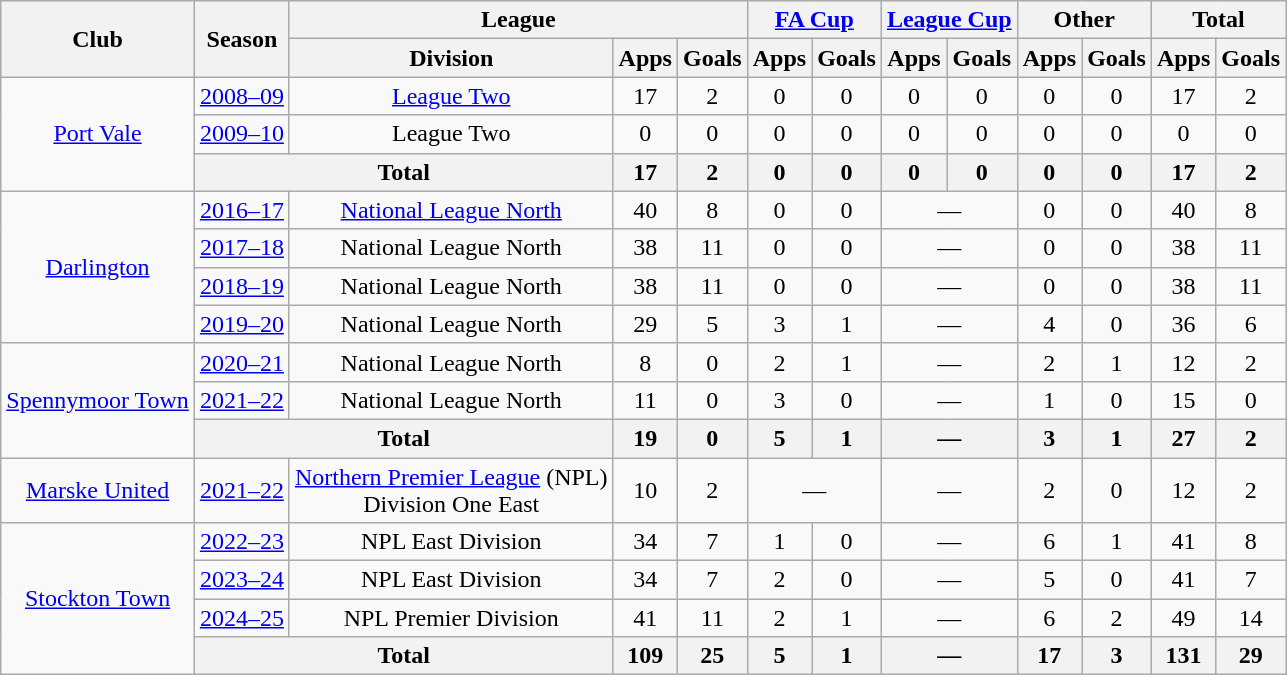<table class="wikitable" style=text-align:center>
<tr>
<th rowspan=2>Club</th>
<th rowspan=2>Season</th>
<th colspan=3>League</th>
<th colspan=2><a href='#'>FA Cup</a></th>
<th colspan=2><a href='#'>League Cup</a></th>
<th colspan=2>Other</th>
<th colspan=2>Total</th>
</tr>
<tr>
<th>Division</th>
<th>Apps</th>
<th>Goals</th>
<th>Apps</th>
<th>Goals</th>
<th>Apps</th>
<th>Goals</th>
<th>Apps</th>
<th>Goals</th>
<th>Apps</th>
<th>Goals</th>
</tr>
<tr>
<td rowspan=3><a href='#'>Port Vale</a></td>
<td><a href='#'>2008–09</a></td>
<td><a href='#'>League Two</a></td>
<td>17</td>
<td>2</td>
<td>0</td>
<td>0</td>
<td>0</td>
<td>0</td>
<td>0</td>
<td>0</td>
<td>17</td>
<td>2</td>
</tr>
<tr>
<td><a href='#'>2009–10</a></td>
<td>League Two</td>
<td>0</td>
<td>0</td>
<td>0</td>
<td>0</td>
<td>0</td>
<td>0</td>
<td>0</td>
<td>0</td>
<td>0</td>
<td>0</td>
</tr>
<tr>
<th colspan=2>Total</th>
<th>17</th>
<th>2</th>
<th>0</th>
<th>0</th>
<th>0</th>
<th>0</th>
<th>0</th>
<th>0</th>
<th>17</th>
<th>2</th>
</tr>
<tr>
<td rowspan=4><a href='#'>Darlington</a></td>
<td><a href='#'>2016–17</a></td>
<td><a href='#'>National League North</a></td>
<td>40</td>
<td>8</td>
<td>0</td>
<td>0</td>
<td colspan=2>—</td>
<td>0</td>
<td>0</td>
<td>40</td>
<td>8</td>
</tr>
<tr>
<td><a href='#'>2017–18</a></td>
<td>National League North</td>
<td>38</td>
<td>11</td>
<td>0</td>
<td>0</td>
<td colspan=2>—</td>
<td>0</td>
<td>0</td>
<td>38</td>
<td>11</td>
</tr>
<tr>
<td><a href='#'>2018–19</a></td>
<td>National League North</td>
<td>38</td>
<td>11</td>
<td>0</td>
<td>0</td>
<td colspan=2>—</td>
<td>0</td>
<td>0</td>
<td>38</td>
<td>11</td>
</tr>
<tr>
<td><a href='#'>2019–20</a></td>
<td>National League North</td>
<td>29</td>
<td>5</td>
<td>3</td>
<td>1</td>
<td colspan=2>—</td>
<td>4</td>
<td>0</td>
<td>36</td>
<td>6</td>
</tr>
<tr>
<td rowspan=3><a href='#'>Spennymoor Town</a></td>
<td><a href='#'>2020–21</a></td>
<td>National League North</td>
<td>8</td>
<td>0</td>
<td>2</td>
<td>1</td>
<td colspan=2>—</td>
<td>2</td>
<td>1</td>
<td>12</td>
<td>2</td>
</tr>
<tr>
<td><a href='#'>2021–22</a></td>
<td>National League North</td>
<td>11</td>
<td>0</td>
<td>3</td>
<td>0</td>
<td colspan=2>—</td>
<td>1</td>
<td>0</td>
<td>15</td>
<td>0</td>
</tr>
<tr>
<th colspan=2>Total</th>
<th>19</th>
<th>0</th>
<th>5</th>
<th>1</th>
<th colspan=2>—</th>
<th>3</th>
<th>1</th>
<th>27</th>
<th>2</th>
</tr>
<tr>
<td><a href='#'>Marske United</a></td>
<td><a href='#'>2021–22</a></td>
<td><a href='#'>Northern Premier League</a> (NPL)<br>Division One East</td>
<td>10</td>
<td>2</td>
<td colspan=2>—</td>
<td colspan=2>—</td>
<td>2</td>
<td>0</td>
<td>12</td>
<td>2</td>
</tr>
<tr>
<td rowspan=4><a href='#'>Stockton Town</a></td>
<td><a href='#'>2022–23</a></td>
<td>NPL East Division</td>
<td>34</td>
<td>7</td>
<td>1</td>
<td>0</td>
<td colspan="2">—</td>
<td>6</td>
<td>1</td>
<td>41</td>
<td>8</td>
</tr>
<tr>
<td><a href='#'>2023–24</a></td>
<td>NPL East Division</td>
<td>34</td>
<td>7</td>
<td>2</td>
<td>0</td>
<td colspan="2">—</td>
<td>5</td>
<td>0</td>
<td>41</td>
<td>7</td>
</tr>
<tr>
<td><a href='#'>2024–25</a></td>
<td>NPL Premier Division</td>
<td>41</td>
<td>11</td>
<td>2</td>
<td>1</td>
<td colspan="2">—</td>
<td>6</td>
<td>2</td>
<td>49</td>
<td>14</td>
</tr>
<tr>
<th colspan=2>Total</th>
<th>109</th>
<th>25</th>
<th>5</th>
<th>1</th>
<th colspan=2>—</th>
<th>17</th>
<th>3</th>
<th>131</th>
<th>29</th>
</tr>
</table>
